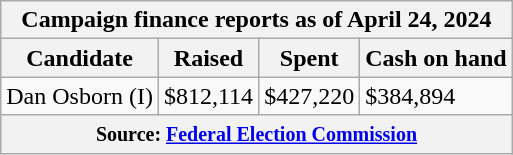<table class="wikitable sortable">
<tr>
<th colspan=4>Campaign finance reports as of April 24, 2024</th>
</tr>
<tr style="text-align:center;">
<th>Candidate</th>
<th>Raised</th>
<th>Spent</th>
<th>Cash on hand</th>
</tr>
<tr>
<td>Dan Osborn (I)</td>
<td>$812,114</td>
<td>$427,220</td>
<td>$384,894</td>
</tr>
<tr>
<th colspan="4"><small>Source: <a href='#'>Federal Election Commission</a></small></th>
</tr>
</table>
